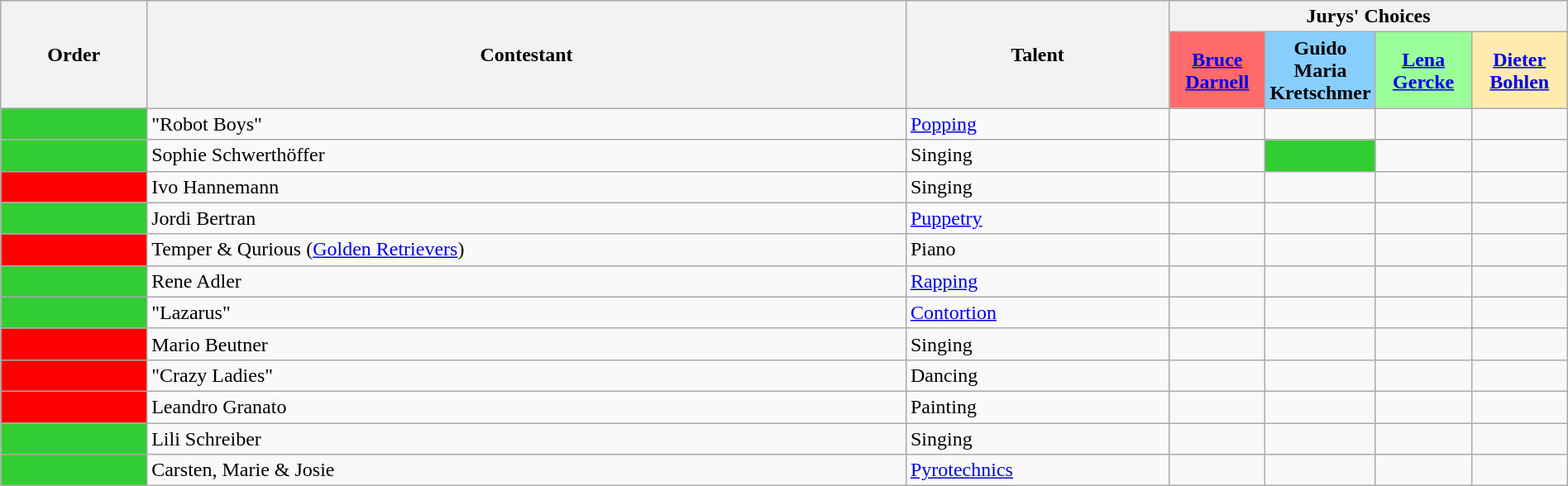<table class="wikitable" style="width:100%;">
<tr>
<th rowspan="2">Order</th>
<th rowspan="2">Contestant</th>
<th rowspan="2">Talent</th>
<th colspan="4">Jurys' Choices</th>
</tr>
<tr>
<th style="background-color:#FF6A6A" width="70"><a href='#'>Bruce Darnell</a></th>
<th style="background-color:#87CEFF" width="70">Guido Maria Kretschmer</th>
<th style="background-color:#9AFF9A" width="70"><a href='#'>Lena Gercke</a></th>
<th style="background-color:#FFEBAD" width="70"><a href='#'>Dieter Bohlen</a></th>
</tr>
<tr>
<td bgcolor=limegreen></td>
<td>"Robot Boys"</td>
<td><a href='#'>Popping</a></td>
<td style=";text-align:center;"></td>
<td style=";text-align:center;"></td>
<td style=";text-align:center;"></td>
<td style=";text-align:center;"></td>
</tr>
<tr>
<td bgcolor=limegreen></td>
<td>Sophie Schwerthöffer</td>
<td>Singing</td>
<td style=";text-align:center;"></td>
<td bgcolor=limegreen></td>
<td style=";text-align:center;"></td>
<td style=";text-align:center;"></td>
</tr>
<tr>
<td bgcolor=red></td>
<td>Ivo Hannemann</td>
<td>Singing</td>
<td style=";text-align:center;"></td>
<td style=";text-align:center;"></td>
<td style=";text-align:center;"></td>
<td style=";text-align:center;"></td>
</tr>
<tr>
<td bgcolor=limegreen></td>
<td>Jordi Bertran</td>
<td><a href='#'>Puppetry</a></td>
<td style=";text-align:center;"></td>
<td style=";text-align:center;"></td>
<td style=";text-align:center;"></td>
<td style=";text-align:center;"></td>
</tr>
<tr>
<td bgcolor=red></td>
<td>Temper & Qurious (<a href='#'>Golden Retrievers</a>)</td>
<td>Piano</td>
<td style=";text-align:center;"></td>
<td style=";text-align:center;"></td>
<td style=";text-align:center;"></td>
<td style=";text-align:center;"></td>
</tr>
<tr>
<td bgcolor=limegreen></td>
<td>Rene Adler</td>
<td><a href='#'>Rapping</a></td>
<td style=";text-align:center;"></td>
<td style=";text-align:center;"></td>
<td style=";text-align:center;"></td>
<td style=";text-align:center;"></td>
</tr>
<tr>
<td bgcolor=limegreen></td>
<td>"Lazarus"</td>
<td><a href='#'>Contortion</a></td>
<td style=";text-align:center;"></td>
<td style=";text-align:center;"></td>
<td style=";text-align:center;"></td>
<td style=";text-align:center;"></td>
</tr>
<tr>
<td bgcolor=red></td>
<td>Mario Beutner</td>
<td>Singing</td>
<td style=";text-align:center;"></td>
<td style=";text-align:center;"></td>
<td style=";text-align:center;"></td>
<td style=";text-align:center;"></td>
</tr>
<tr>
<td bgcolor=red></td>
<td>"Crazy Ladies"</td>
<td>Dancing</td>
<td style=";text-align:center;"></td>
<td style=";text-align:center;"></td>
<td style=";text-align:center;"></td>
<td style=";text-align:center;"></td>
</tr>
<tr>
<td bgcolor=red></td>
<td>Leandro Granato</td>
<td>Painting</td>
<td style=";text-align:center;"></td>
<td style=";text-align:center;"></td>
<td style=";text-align:center;"></td>
<td style=";text-align:center;"></td>
</tr>
<tr>
<td bgcolor=limegreen></td>
<td>Lili Schreiber</td>
<td>Singing</td>
<td style=";text-align:center;"></td>
<td style=";text-align:center;"></td>
<td style=";text-align:center;"></td>
<td style=";text-align:center;"></td>
</tr>
<tr>
<td bgcolor=limegreen></td>
<td>Carsten, Marie & Josie</td>
<td><a href='#'>Pyrotechnics</a></td>
<td style=";text-align:center;"></td>
<td style=";text-align:center;"></td>
<td style=";text-align:center;"></td>
<td style=";text-align:center;"></td>
</tr>
</table>
